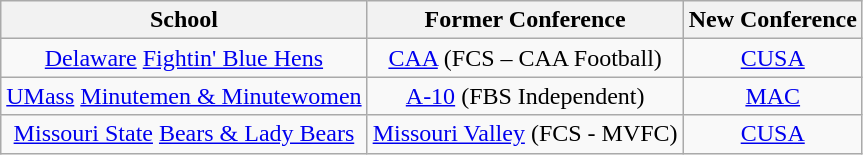<table class="wikitable sortable" style="text-align: center;">
<tr>
<th>School</th>
<th>Former Conference</th>
<th>New Conference</th>
</tr>
<tr>
<td><a href='#'>Delaware</a> <a href='#'>Fightin' Blue Hens</a></td>
<td><a href='#'>CAA</a> (FCS – CAA Football)</td>
<td><a href='#'>CUSA</a></td>
</tr>
<tr>
<td><a href='#'>UMass</a> <a href='#'>Minutemen & Minutewomen</a></td>
<td><a href='#'>A-10</a> (FBS Independent)</td>
<td><a href='#'>MAC</a></td>
</tr>
<tr>
<td><a href='#'>Missouri State</a> <a href='#'>Bears & Lady Bears</a></td>
<td><a href='#'>Missouri Valley</a> (FCS - MVFC)</td>
<td><a href='#'>CUSA</a></td>
</tr>
</table>
